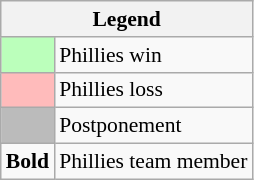<table class="wikitable" style="font-size:90%">
<tr>
<th colspan="2">Legend</th>
</tr>
<tr>
<td style="background:#bfb;"> </td>
<td>Phillies win</td>
</tr>
<tr>
<td style="background:#fbb;"> </td>
<td>Phillies loss</td>
</tr>
<tr>
<td style="background:#bbb;"> </td>
<td>Postponement</td>
</tr>
<tr>
<td><strong>Bold</strong></td>
<td>Phillies team member</td>
</tr>
</table>
